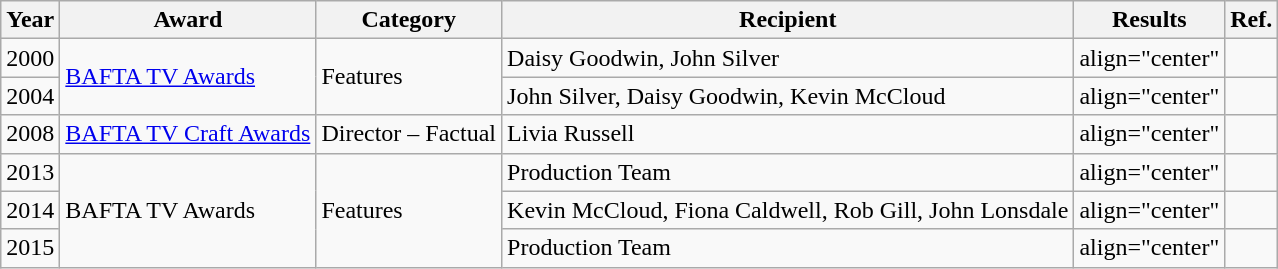<table class="wikitable">
<tr>
<th>Year</th>
<th>Award</th>
<th>Category</th>
<th>Recipient</th>
<th>Results</th>
<th>Ref.</th>
</tr>
<tr>
<td>2000</td>
<td rowspan="2"><a href='#'>BAFTA TV Awards</a></td>
<td rowspan="2">Features</td>
<td>Daisy Goodwin, John Silver</td>
<td>align="center" </td>
<td align="center"></td>
</tr>
<tr>
<td>2004</td>
<td>John Silver, Daisy Goodwin, Kevin McCloud</td>
<td>align="center" </td>
<td align="center"></td>
</tr>
<tr>
<td>2008</td>
<td><a href='#'>BAFTA TV Craft Awards</a></td>
<td>Director – Factual</td>
<td>Livia Russell</td>
<td>align="center" </td>
<td align="center"></td>
</tr>
<tr>
<td>2013</td>
<td rowspan="3">BAFTA TV Awards</td>
<td rowspan="3">Features</td>
<td>Production Team</td>
<td>align="center" </td>
<td align="center"></td>
</tr>
<tr>
<td>2014</td>
<td>Kevin McCloud, Fiona Caldwell, Rob Gill, John Lonsdale</td>
<td>align="center" </td>
<td align="center"></td>
</tr>
<tr>
<td>2015</td>
<td>Production Team</td>
<td>align="center" </td>
<td align="center"></td>
</tr>
</table>
